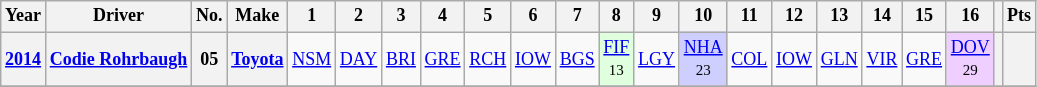<table class="wikitable" style="text-align:center; font-size:75%">
<tr>
<th>Year</th>
<th>Driver</th>
<th>No.</th>
<th>Make</th>
<th>1</th>
<th>2</th>
<th>3</th>
<th>4</th>
<th>5</th>
<th>6</th>
<th>7</th>
<th>8</th>
<th>9</th>
<th>10</th>
<th>11</th>
<th>12</th>
<th>13</th>
<th>14</th>
<th>15</th>
<th>16</th>
<th></th>
<th>Pts</th>
</tr>
<tr>
<th><a href='#'>2014</a></th>
<th><a href='#'>Codie Rohrbaugh</a></th>
<th>05</th>
<th><a href='#'>Toyota</a></th>
<td><a href='#'>NSM</a></td>
<td><a href='#'>DAY</a></td>
<td><a href='#'>BRI</a></td>
<td><a href='#'>GRE</a></td>
<td><a href='#'>RCH</a></td>
<td><a href='#'>IOW</a></td>
<td><a href='#'>BGS</a></td>
<td style="background:#DFFFDF;"><a href='#'>FIF</a><br><small>13</small></td>
<td><a href='#'>LGY</a></td>
<td style="background:#CFCFFF;"><a href='#'>NHA</a><br><small>23</small></td>
<td><a href='#'>COL</a></td>
<td><a href='#'>IOW</a></td>
<td><a href='#'>GLN</a></td>
<td><a href='#'>VIR</a></td>
<td><a href='#'>GRE</a></td>
<td style="background:#EFCFFF;"><a href='#'>DOV</a><br><small>29</small></td>
<th></th>
<th></th>
</tr>
<tr>
</tr>
</table>
